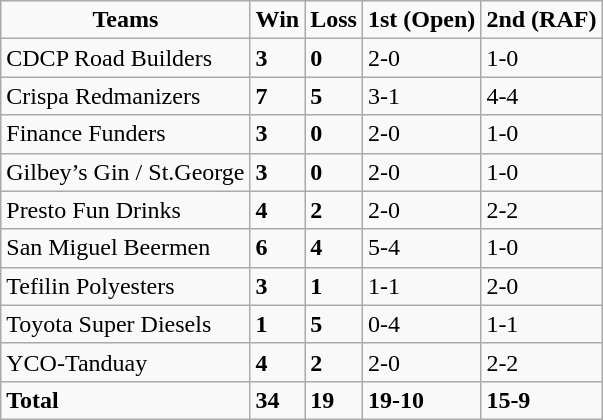<table class=wikitable sortable>
<tr align=center>
<td><strong>Teams</strong></td>
<td><strong>Win</strong></td>
<td><strong>Loss</strong></td>
<td><strong>1st (Open)</strong></td>
<td><strong>2nd (RAF)</strong></td>
</tr>
<tr>
<td>CDCP Road Builders</td>
<td><strong>3</strong></td>
<td><strong>0</strong></td>
<td>2-0</td>
<td>1-0</td>
</tr>
<tr>
<td>Crispa Redmanizers</td>
<td><strong>7</strong></td>
<td><strong>5</strong></td>
<td>3-1</td>
<td>4-4</td>
</tr>
<tr>
<td>Finance Funders</td>
<td><strong>3</strong></td>
<td><strong>0</strong></td>
<td>2-0</td>
<td>1-0</td>
</tr>
<tr>
<td>Gilbey’s Gin / St.George</td>
<td><strong>3</strong></td>
<td><strong>0</strong></td>
<td>2-0</td>
<td>1-0</td>
</tr>
<tr>
<td>Presto Fun Drinks</td>
<td><strong>4</strong></td>
<td><strong>2</strong></td>
<td>2-0</td>
<td>2-2</td>
</tr>
<tr>
<td>San Miguel Beermen</td>
<td><strong>6</strong></td>
<td><strong>4</strong></td>
<td>5-4</td>
<td>1-0</td>
</tr>
<tr>
<td>Tefilin Polyesters</td>
<td><strong>3</strong></td>
<td><strong>1</strong></td>
<td>1-1</td>
<td>2-0</td>
</tr>
<tr>
<td>Toyota Super Diesels</td>
<td><strong>1</strong></td>
<td><strong>5</strong></td>
<td>0-4</td>
<td>1-1</td>
</tr>
<tr>
<td>YCO-Tanduay</td>
<td><strong>4</strong></td>
<td><strong>2</strong></td>
<td>2-0</td>
<td>2-2</td>
</tr>
<tr>
<td><strong>Total</strong></td>
<td><strong>34</strong></td>
<td><strong>19</strong></td>
<td><strong>19-10</strong></td>
<td><strong>15-9</strong></td>
</tr>
</table>
